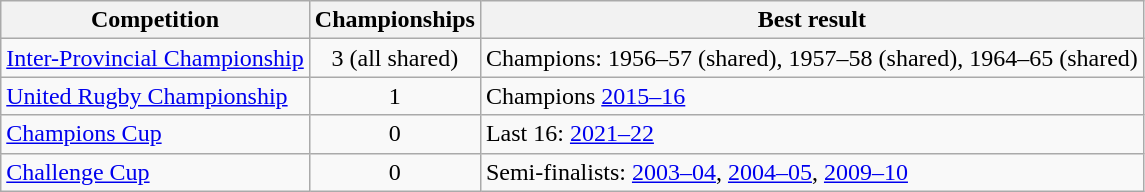<table class="wikitable">
<tr>
<th>Competition</th>
<th>Championships</th>
<th>Best result</th>
</tr>
<tr>
<td><a href='#'>Inter-Provincial Championship</a></td>
<td align=center>3 (all shared)</td>
<td>Champions: 1956–57 (shared), 1957–58 (shared), 1964–65 (shared)</td>
</tr>
<tr>
<td><a href='#'>United Rugby Championship</a></td>
<td align=center>1</td>
<td>Champions <a href='#'>2015–16</a></td>
</tr>
<tr>
<td><a href='#'>Champions Cup</a></td>
<td align=center>0</td>
<td>Last 16: <a href='#'>2021–22</a></td>
</tr>
<tr>
<td><a href='#'>Challenge Cup</a></td>
<td align=center>0</td>
<td>Semi-finalists: <a href='#'>2003–04</a>, <a href='#'>2004–05</a>, <a href='#'>2009–10</a></td>
</tr>
</table>
